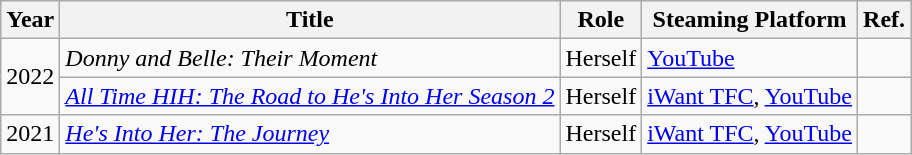<table class="wikitable">
<tr>
<th>Year</th>
<th>Title</th>
<th>Role</th>
<th>Steaming Platform</th>
<th>Ref.</th>
</tr>
<tr>
<td rowspan="2">2022</td>
<td><em>Donny and Belle: Their Moment</em></td>
<td>Herself</td>
<td><a href='#'>YouTube</a></td>
<td></td>
</tr>
<tr>
<td><em><a href='#'>All Time HIH: The Road to He's Into Her Season 2</a></em></td>
<td>Herself</td>
<td><a href='#'>iWant TFC</a>, <a href='#'>YouTube</a></td>
<td></td>
</tr>
<tr>
<td>2021</td>
<td><em><a href='#'>He's Into Her: The Journey</a></em></td>
<td>Herself</td>
<td><a href='#'>iWant TFC</a>, <a href='#'>YouTube</a></td>
<td></td>
</tr>
</table>
